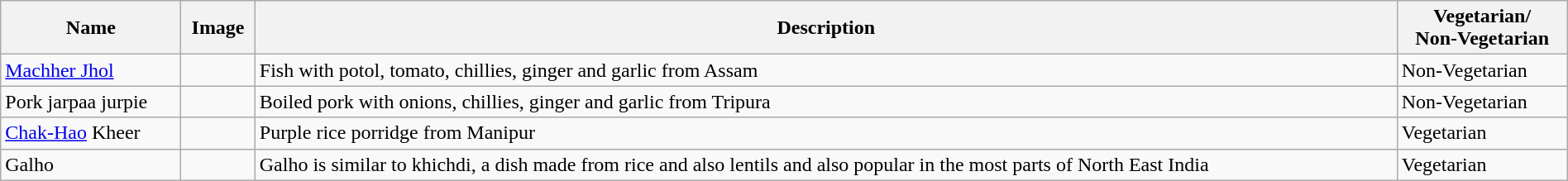<table class="wikitable sortable north" style="width:100%;">
<tr>
<th>Name</th>
<th>Image</th>
<th>Description</th>
<th>Vegetarian/<br>Non-Vegetarian</th>
</tr>
<tr>
<td><a href='#'>Machher Jhol</a></td>
<td></td>
<td>Fish with potol, tomato, chillies, ginger and garlic from Assam</td>
<td>Non-Vegetarian</td>
</tr>
<tr>
<td>Pork jarpaa jurpie</td>
<td></td>
<td>Boiled pork with onions, chillies, ginger and garlic from Tripura</td>
<td>Non-Vegetarian</td>
</tr>
<tr>
<td><a href='#'>Chak-Hao</a> Kheer</td>
<td></td>
<td>Purple rice porridge from Manipur</td>
<td>Vegetarian</td>
</tr>
<tr>
<td>Galho</td>
<td></td>
<td>Galho is similar to khichdi, a dish made from rice and also lentils and also popular in the most parts of North East India</td>
<td>Vegetarian</td>
</tr>
</table>
